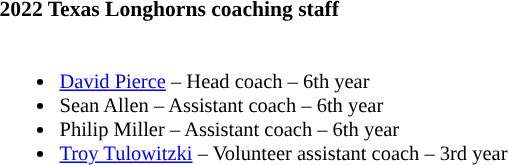<table class="toccolours" style="border-collapse:collapse; font-size:90%;">
<tr>
<td colspan="1"><strong>2022 Texas Longhorns coaching staff</strong></td>
</tr>
<tr>
<td style="text-align: left; font-size: 95%;" valign="top"><br><ul><li><a href='#'>David Pierce</a> – Head coach – 6th year</li><li>Sean Allen – Assistant coach – 6th year</li><li>Philip Miller – Assistant coach – 6th year</li><li><a href='#'>Troy Tulowitzki</a> – Volunteer assistant coach – 3rd year</li></ul></td>
</tr>
</table>
